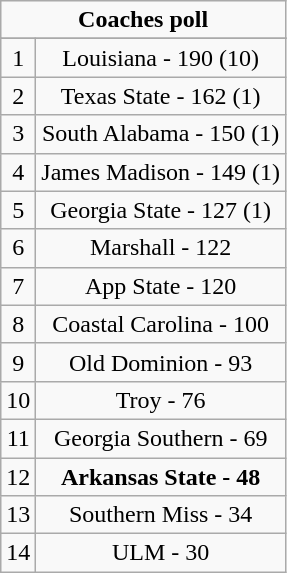<table class="wikitable" style="display: inline-table;">
<tr>
<td align="center" Colspan="3"><strong>Coaches poll</strong></td>
</tr>
<tr align="center">
</tr>
<tr align="center">
<td>1</td>
<td>Louisiana - 190 (10)</td>
</tr>
<tr align="center">
<td>2</td>
<td>Texas State - 162 (1)</td>
</tr>
<tr align="center">
<td>3</td>
<td>South Alabama - 150 (1)</td>
</tr>
<tr align="center">
<td>4</td>
<td>James Madison - 149 (1)</td>
</tr>
<tr align="center">
<td>5</td>
<td>Georgia State - 127 (1)</td>
</tr>
<tr align="center">
<td>6</td>
<td>Marshall - 122</td>
</tr>
<tr align="center">
<td>7</td>
<td>App State - 120</td>
</tr>
<tr align="center">
<td>8</td>
<td>Coastal Carolina - 100</td>
</tr>
<tr align="center">
<td>9</td>
<td>Old Dominion - 93</td>
</tr>
<tr align="center">
<td>10</td>
<td>Troy - 76</td>
</tr>
<tr align="center">
<td>11</td>
<td>Georgia Southern - 69</td>
</tr>
<tr align="center">
<td>12</td>
<td><strong>Arkansas State - 48</strong></td>
</tr>
<tr align="center">
<td>13</td>
<td>Southern Miss - 34</td>
</tr>
<tr align="center">
<td>14</td>
<td>ULM - 30</td>
</tr>
</table>
